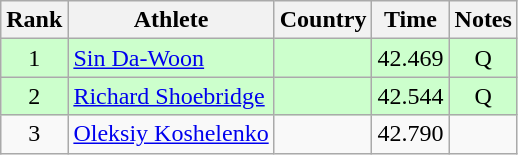<table class="wikitable sortable" style="text-align:center">
<tr>
<th>Rank</th>
<th>Athlete</th>
<th>Country</th>
<th>Time</th>
<th>Notes</th>
</tr>
<tr bgcolor=ccffcc>
<td>1</td>
<td align=left><a href='#'>Sin Da-Woon</a></td>
<td align=left></td>
<td>42.469</td>
<td>Q</td>
</tr>
<tr bgcolor=ccffcc>
<td>2</td>
<td align=left><a href='#'>Richard Shoebridge</a></td>
<td align=left></td>
<td>42.544</td>
<td>Q</td>
</tr>
<tr>
<td>3</td>
<td align=left><a href='#'>Oleksiy Koshelenko</a></td>
<td align=left></td>
<td>42.790</td>
<td></td>
</tr>
</table>
